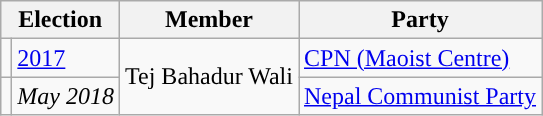<table class="wikitable">
<tr>
<th colspan="2">Election</th>
<th>Member</th>
<th>Party</th>
</tr>
<tr>
<td style="background-color:"></td>
<td><a href='#'>2017</a></td>
<td rowspan="2">Tej Bahadur Wali</td>
<td><a href='#'>CPN (Maoist Centre)</a></td>
</tr>
<tr>
<td style="background-color:"></td>
<td><em>May 2018</em></td>
<td><a href='#'>Nepal Communist Party</a></td>
</tr>
</table>
